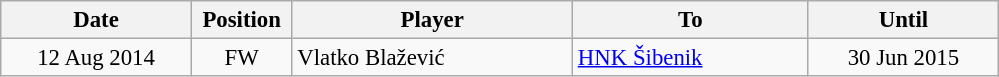<table class="wikitable" style="font-size:95%; text-align:center;">
<tr>
<th width=120>Date</th>
<th width=60>Position</th>
<th width=180>Player</th>
<th width=150>To</th>
<th width=120>Until</th>
</tr>
<tr>
<td>12 Aug 2014</td>
<td>FW</td>
<td style="text-align:left;"> Vlatko Blažević</td>
<td style="text-align:left;"> <a href='#'>HNK Šibenik</a></td>
<td>30 Jun 2015</td>
</tr>
</table>
